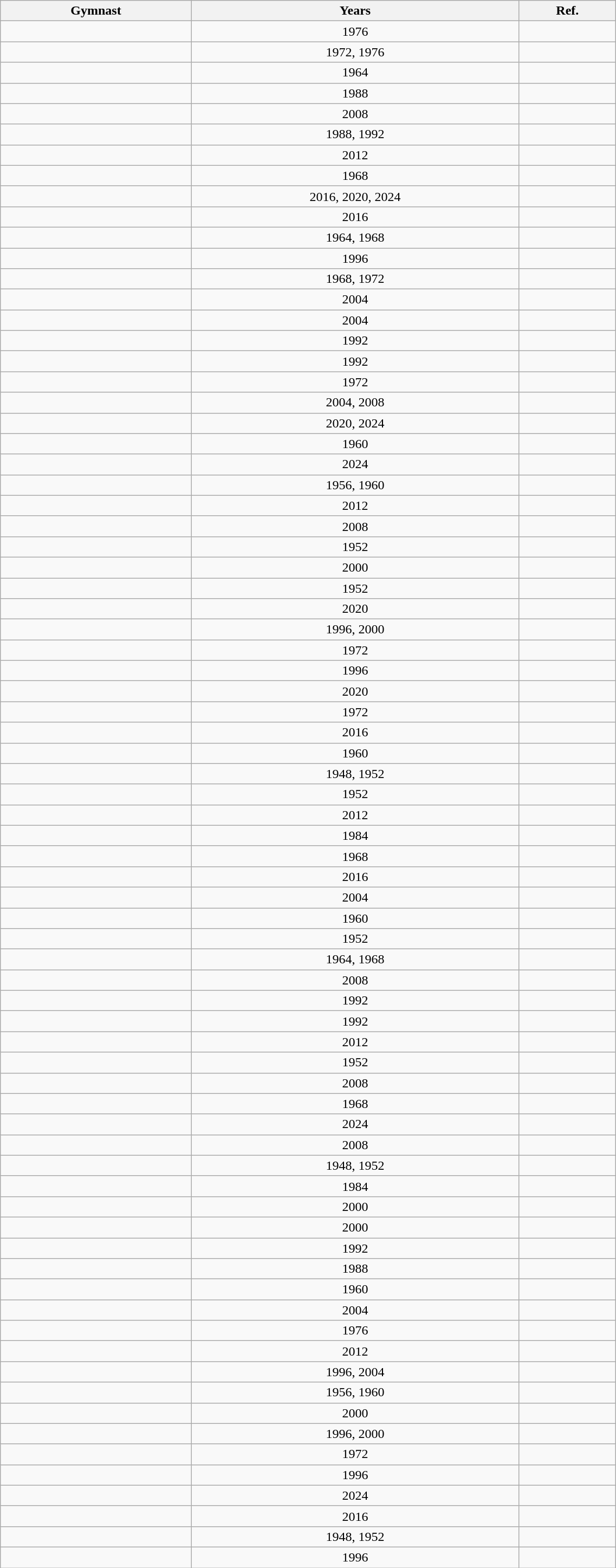<table class="wikitable sortable" width=60% style="text-align:center;">
<tr>
<th>Gymnast</th>
<th>Years</th>
<th class="unsortable">Ref.</th>
</tr>
<tr>
<td></td>
<td>1976</td>
<td></td>
</tr>
<tr>
<td></td>
<td>1972, 1976</td>
<td></td>
</tr>
<tr>
<td></td>
<td>1964</td>
<td></td>
</tr>
<tr>
<td></td>
<td>1988</td>
<td></td>
</tr>
<tr>
<td></td>
<td>2008</td>
<td></td>
</tr>
<tr>
<td></td>
<td>1988, 1992</td>
<td></td>
</tr>
<tr>
<td></td>
<td>2012</td>
<td></td>
</tr>
<tr>
<td></td>
<td>1968</td>
<td></td>
</tr>
<tr>
<td></td>
<td>2016, 2020, 2024</td>
<td></td>
</tr>
<tr>
<td></td>
<td>2016</td>
<td></td>
</tr>
<tr>
<td></td>
<td>1964, 1968</td>
<td></td>
</tr>
<tr>
<td></td>
<td>1996</td>
<td></td>
</tr>
<tr>
<td></td>
<td>1968, 1972</td>
<td></td>
</tr>
<tr>
<td></td>
<td>2004</td>
<td></td>
</tr>
<tr>
<td></td>
<td>2004</td>
<td></td>
</tr>
<tr>
<td></td>
<td>1992</td>
<td></td>
</tr>
<tr>
<td></td>
<td>1992</td>
<td></td>
</tr>
<tr>
<td></td>
<td>1972</td>
<td></td>
</tr>
<tr>
<td></td>
<td>2004, 2008</td>
<td></td>
</tr>
<tr>
<td></td>
<td>2020, 2024</td>
<td></td>
</tr>
<tr>
<td></td>
<td>1960</td>
<td></td>
</tr>
<tr>
<td></td>
<td>2024</td>
<td></td>
</tr>
<tr>
<td></td>
<td>1956, 1960</td>
<td></td>
</tr>
<tr>
<td></td>
<td>2012</td>
<td></td>
</tr>
<tr>
<td></td>
<td>2008</td>
<td></td>
</tr>
<tr>
<td></td>
<td>1952</td>
<td></td>
</tr>
<tr>
<td></td>
<td>2000</td>
<td></td>
</tr>
<tr>
<td></td>
<td>1952</td>
<td></td>
</tr>
<tr>
<td></td>
<td>2020</td>
<td></td>
</tr>
<tr>
<td></td>
<td>1996, 2000</td>
<td></td>
</tr>
<tr>
<td></td>
<td>1972</td>
<td></td>
</tr>
<tr>
<td></td>
<td>1996</td>
<td></td>
</tr>
<tr>
<td></td>
<td>2020</td>
<td></td>
</tr>
<tr>
<td></td>
<td>1972</td>
<td></td>
</tr>
<tr>
<td></td>
<td>2016</td>
<td></td>
</tr>
<tr>
<td></td>
<td>1960</td>
<td></td>
</tr>
<tr>
<td></td>
<td>1948, 1952</td>
<td></td>
</tr>
<tr>
<td></td>
<td>1952</td>
<td></td>
</tr>
<tr>
<td></td>
<td>2012</td>
<td></td>
</tr>
<tr>
<td></td>
<td>1984</td>
<td></td>
</tr>
<tr>
<td></td>
<td>1968</td>
<td></td>
</tr>
<tr>
<td></td>
<td>2016</td>
<td></td>
</tr>
<tr>
<td></td>
<td>2004</td>
<td></td>
</tr>
<tr>
<td></td>
<td>1960</td>
<td></td>
</tr>
<tr>
<td></td>
<td>1952</td>
<td></td>
</tr>
<tr>
<td></td>
<td>1964, 1968</td>
<td></td>
</tr>
<tr>
<td></td>
<td>2008</td>
<td></td>
</tr>
<tr>
<td></td>
<td>1992</td>
<td></td>
</tr>
<tr>
<td></td>
<td>1992</td>
<td></td>
</tr>
<tr>
<td></td>
<td>2012</td>
<td></td>
</tr>
<tr>
<td></td>
<td>1952</td>
<td></td>
</tr>
<tr>
<td></td>
<td>2008</td>
<td></td>
</tr>
<tr>
<td></td>
<td>1968</td>
<td></td>
</tr>
<tr>
<td></td>
<td>2024</td>
<td></td>
</tr>
<tr>
<td></td>
<td>2008</td>
<td></td>
</tr>
<tr>
<td></td>
<td>1948, 1952</td>
<td></td>
</tr>
<tr>
<td></td>
<td>1984</td>
<td></td>
</tr>
<tr>
<td></td>
<td>2000</td>
<td></td>
</tr>
<tr>
<td></td>
<td>2000</td>
<td></td>
</tr>
<tr>
<td></td>
<td>1992</td>
<td></td>
</tr>
<tr>
<td></td>
<td>1988</td>
<td></td>
</tr>
<tr>
<td></td>
<td>1960</td>
<td></td>
</tr>
<tr>
<td></td>
<td>2004</td>
<td></td>
</tr>
<tr>
<td></td>
<td>1976</td>
<td></td>
</tr>
<tr>
<td></td>
<td>2012</td>
<td></td>
</tr>
<tr>
<td></td>
<td>1996, 2004</td>
<td></td>
</tr>
<tr>
<td></td>
<td>1956, 1960</td>
<td></td>
</tr>
<tr>
<td></td>
<td>2000</td>
<td></td>
</tr>
<tr>
<td></td>
<td>1996, 2000</td>
<td></td>
</tr>
<tr>
<td></td>
<td>1972</td>
<td></td>
</tr>
<tr>
<td></td>
<td>1996</td>
<td></td>
</tr>
<tr>
<td></td>
<td>2024</td>
<td></td>
</tr>
<tr>
<td></td>
<td>2016</td>
<td></td>
</tr>
<tr>
<td></td>
<td>1948, 1952</td>
<td></td>
</tr>
<tr>
<td></td>
<td>1996</td>
<td></td>
</tr>
</table>
